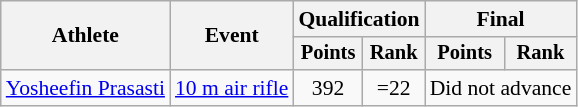<table class="wikitable" style="font-size:90%">
<tr>
<th rowspan="2">Athlete</th>
<th rowspan="2">Event</th>
<th colspan=2>Qualification</th>
<th colspan=2>Final</th>
</tr>
<tr style="font-size:95%">
<th>Points</th>
<th>Rank</th>
<th>Points</th>
<th>Rank</th>
</tr>
<tr align=center>
<td align=left><a href='#'>Yosheefin Prasasti</a></td>
<td align=left><a href='#'>10 m air rifle</a></td>
<td>392</td>
<td>=22</td>
<td colspan=2>Did not advance</td>
</tr>
</table>
